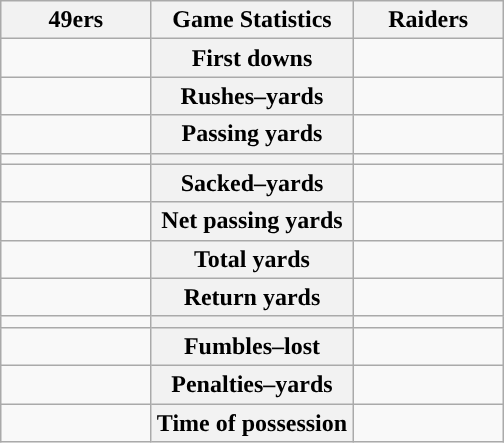<table class="wikitable" style="margin: 1em auto 1em auto">
<tr>
<th style="width:30%;">49ers</th>
<th style="width:40%;">Game Statistics</th>
<th style="width:30%;">Raiders</th>
</tr>
<tr>
<td style="text-align:right;"></td>
<th>First downs</th>
<td></td>
</tr>
<tr>
<td style="text-align:right;"></td>
<th>Rushes–yards</th>
<td></td>
</tr>
<tr>
<td style="text-align:right;"></td>
<th>Passing yards</th>
<td></td>
</tr>
<tr>
<td style="text-align:right;"></td>
<th></th>
<td></td>
</tr>
<tr>
<td style="text-align:right;"></td>
<th>Sacked–yards</th>
<td></td>
</tr>
<tr>
<td style="text-align:right;"></td>
<th>Net passing yards</th>
<td></td>
</tr>
<tr>
<td style="text-align:right;"></td>
<th>Total yards</th>
<td></td>
</tr>
<tr>
<td style="text-align:right;"></td>
<th>Return yards</th>
<td></td>
</tr>
<tr>
<td style="text-align:right;"></td>
<th></th>
<td></td>
</tr>
<tr>
<td style="text-align:right;"></td>
<th>Fumbles–lost</th>
<td></td>
</tr>
<tr>
<td style="text-align:right;"></td>
<th>Penalties–yards</th>
<td></td>
</tr>
<tr>
<td style="text-align:right;"></td>
<th>Time of possession</th>
<td></td>
</tr>
</table>
